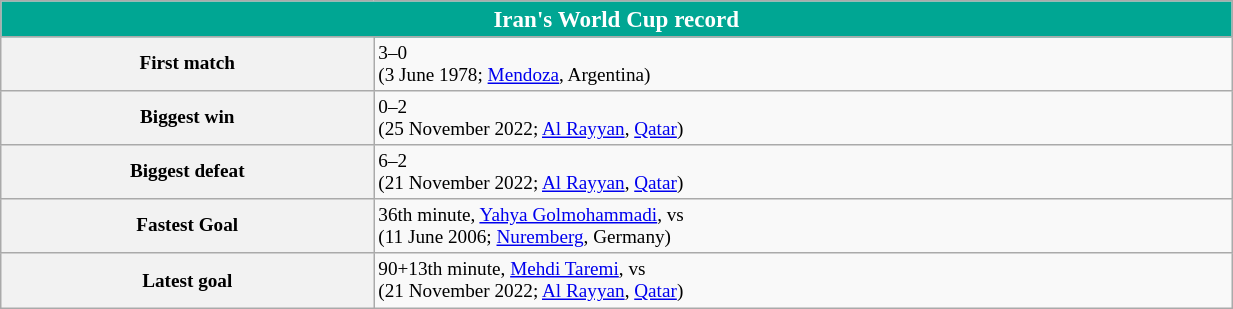<table class="wikitable collapsible collapsed" style="width:65%;font-size:80%">
<tr style="color:white">
<th style="background:#00A693;width:20%" colspan="2"><big>Iran's World Cup record</big></th>
</tr>
<tr>
<th width=10%>First match</th>
<td width=23%><div> 3–0 <br> (3 June 1978; <a href='#'>Mendoza</a>, Argentina)</div></td>
</tr>
<tr>
<th width=10%>Biggest win</th>
<td width=23%><div> 0–2 <br> (25 November 2022; <a href='#'>Al Rayyan</a>, <a href='#'>Qatar</a>)</div></td>
</tr>
<tr>
<th width=10%>Biggest defeat</th>
<td width=23%><div> 6–2 <br> (21 November 2022; <a href='#'>Al Rayyan</a>, <a href='#'>Qatar</a>)</div></td>
</tr>
<tr>
<th width=10%>Fastest Goal</th>
<td width=23%><div>36th minute, <a href='#'>Yahya Golmohammadi</a>, vs <br> (11 June 2006; <a href='#'>Nuremberg</a>, Germany)</div></td>
</tr>
<tr>
<th width=10%>Latest goal</th>
<td width=23%><div>90+13th minute, <a href='#'>Mehdi Taremi</a>, vs <br> (21 November 2022; <a href='#'>Al Rayyan</a>, <a href='#'>Qatar</a>)</div></td>
</tr>
</table>
